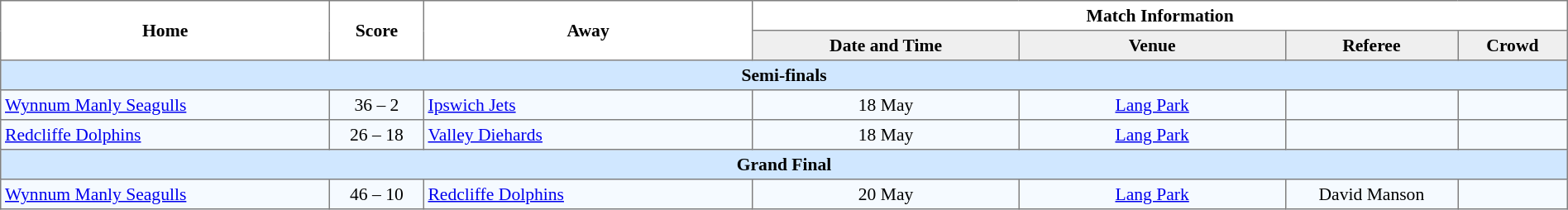<table border="1" cellpadding="3" cellspacing="0" width="100%" style="border-collapse:collapse; font-size:90%; text-align:center;">
<tr>
<th rowspan="2" width="21%">Home</th>
<th rowspan="2" width="6%">Score</th>
<th rowspan="2" width="21%">Away</th>
<th colspan="6">Match Information</th>
</tr>
<tr bgcolor="#EFEFEF">
<th width="17%">Date and Time</th>
<th width="17%">Venue</th>
<th width="11%">Referee</th>
<th width="7%">Crowd</th>
</tr>
<tr bgcolor="#D0E7FF">
<td colspan="7"><strong>Semi-finals</strong></td>
</tr>
<tr bgcolor="#F5FAFF">
<td align="left"> <a href='#'>Wynnum Manly Seagulls</a></td>
<td>36 – 2</td>
<td align="left"> <a href='#'>Ipswich Jets</a></td>
<td>18 May</td>
<td><a href='#'>Lang Park</a></td>
<td></td>
<td></td>
</tr>
<tr bgcolor="#F5FAFF">
<td align="left"> <a href='#'>Redcliffe Dolphins</a></td>
<td>26 – 18</td>
<td align="left">  <a href='#'>Valley Diehards</a></td>
<td>18 May</td>
<td><a href='#'>Lang Park</a></td>
<td></td>
<td></td>
</tr>
<tr bgcolor="#D0E7FF">
<td colspan="7"><strong>Grand Final</strong></td>
</tr>
<tr bgcolor="#F5FAFF">
<td align="left"> <a href='#'>Wynnum Manly Seagulls</a></td>
<td>46 – 10</td>
<td align="left"> <a href='#'>Redcliffe Dolphins</a></td>
<td>20 May</td>
<td><a href='#'>Lang Park</a></td>
<td>David Manson</td>
<td></td>
</tr>
</table>
